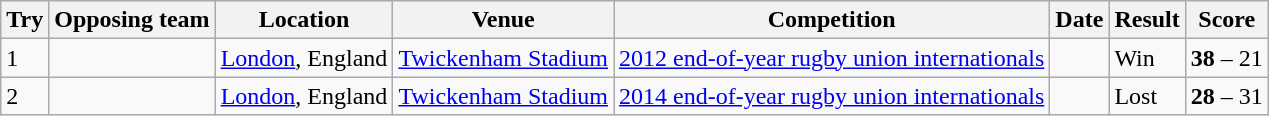<table class="wikitable" style="font-size:100%">
<tr>
<th>Try</th>
<th>Opposing team</th>
<th>Location</th>
<th>Venue</th>
<th>Competition</th>
<th>Date</th>
<th>Result</th>
<th>Score</th>
</tr>
<tr>
<td>1</td>
<td></td>
<td><a href='#'>London</a>, England</td>
<td><a href='#'>Twickenham Stadium</a></td>
<td><a href='#'>2012 end-of-year rugby union internationals</a></td>
<td></td>
<td>Win</td>
<td><strong>38</strong> – 21</td>
</tr>
<tr>
<td>2</td>
<td></td>
<td><a href='#'>London</a>, England</td>
<td><a href='#'>Twickenham Stadium</a></td>
<td><a href='#'>2014 end-of-year rugby union internationals</a></td>
<td></td>
<td>Lost</td>
<td><strong>28</strong> – 31</td>
</tr>
</table>
